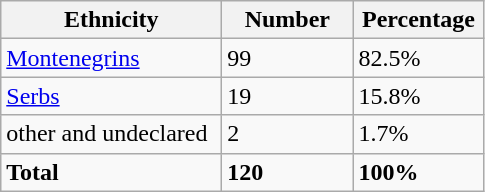<table class="wikitable">
<tr>
<th width="140px">Ethnicity</th>
<th width="80px">Number</th>
<th width="80px">Percentage</th>
</tr>
<tr>
<td><a href='#'>Montenegrins</a></td>
<td>99</td>
<td>82.5%</td>
</tr>
<tr>
<td><a href='#'>Serbs</a></td>
<td>19</td>
<td>15.8%</td>
</tr>
<tr>
<td>other and undeclared</td>
<td>2</td>
<td>1.7%</td>
</tr>
<tr>
<td><strong>Total</strong></td>
<td><strong>120</strong></td>
<td><strong>100%</strong></td>
</tr>
</table>
